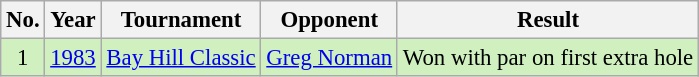<table class="wikitable" style="font-size:95%;">
<tr>
<th>No.</th>
<th>Year</th>
<th>Tournament</th>
<th>Opponent</th>
<th>Result</th>
</tr>
<tr style="background:#D0F0C0;">
<td align=center>1</td>
<td><a href='#'>1983</a></td>
<td><a href='#'>Bay Hill Classic</a></td>
<td> <a href='#'>Greg Norman</a></td>
<td>Won with par on first extra hole</td>
</tr>
</table>
